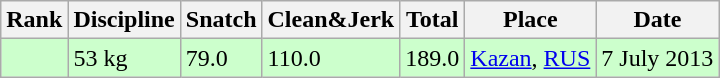<table class="wikitable">
<tr>
<th>Rank</th>
<th>Discipline</th>
<th>Snatch</th>
<th>Clean&Jerk</th>
<th>Total</th>
<th>Place</th>
<th>Date</th>
</tr>
<tr bgcolor=#CCFFCC>
<td></td>
<td>53 kg</td>
<td>79.0</td>
<td>110.0</td>
<td>189.0</td>
<td><a href='#'>Kazan</a>, <a href='#'>RUS</a></td>
<td>7 July 2013</td>
</tr>
</table>
